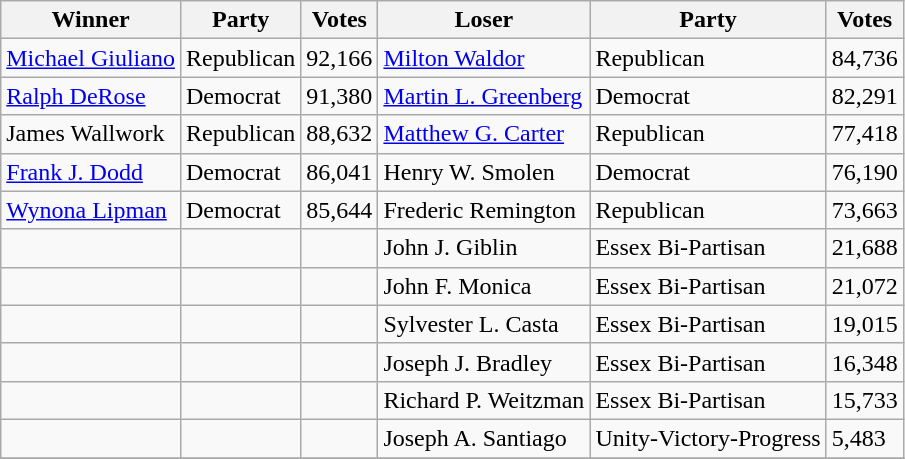<table class="wikitable">
<tr>
<th>Winner</th>
<th>Party</th>
<th>Votes</th>
<th>Loser</th>
<th>Party</th>
<th>Votes</th>
</tr>
<tr>
<td><a href='#'>Michael Giuliano</a></td>
<td>Republican</td>
<td>92,166</td>
<td><a href='#'>Milton Waldor</a></td>
<td>Republican</td>
<td>84,736</td>
</tr>
<tr>
<td><a href='#'>Ralph DeRose</a></td>
<td>Democrat</td>
<td>91,380</td>
<td><a href='#'>Martin L. Greenberg</a></td>
<td>Democrat</td>
<td>82,291</td>
</tr>
<tr>
<td>James Wallwork</td>
<td>Republican</td>
<td>88,632</td>
<td><a href='#'>Matthew G. Carter</a></td>
<td>Republican</td>
<td>77,418</td>
</tr>
<tr>
<td><a href='#'>Frank J. Dodd</a></td>
<td>Democrat</td>
<td>86,041</td>
<td>Henry W. Smolen</td>
<td>Democrat</td>
<td>76,190</td>
</tr>
<tr>
<td><a href='#'>Wynona Lipman</a></td>
<td>Democrat</td>
<td>85,644</td>
<td>Frederic Remington</td>
<td>Republican</td>
<td>73,663</td>
</tr>
<tr>
<td></td>
<td></td>
<td></td>
<td>John J. Giblin</td>
<td>Essex Bi-Partisan</td>
<td>21,688</td>
</tr>
<tr>
<td></td>
<td></td>
<td></td>
<td>John F. Monica</td>
<td>Essex Bi-Partisan</td>
<td>21,072</td>
</tr>
<tr>
<td></td>
<td></td>
<td></td>
<td>Sylvester L. Casta</td>
<td>Essex Bi-Partisan</td>
<td>19,015</td>
</tr>
<tr>
<td></td>
<td></td>
<td></td>
<td>Joseph J. Bradley</td>
<td>Essex Bi-Partisan</td>
<td>16,348</td>
</tr>
<tr>
<td></td>
<td></td>
<td></td>
<td>Richard P. Weitzman</td>
<td>Essex Bi-Partisan</td>
<td>15,733</td>
</tr>
<tr>
<td></td>
<td></td>
<td></td>
<td>Joseph A. Santiago</td>
<td>Unity-Victory-Progress</td>
<td>5,483</td>
</tr>
<tr>
</tr>
</table>
